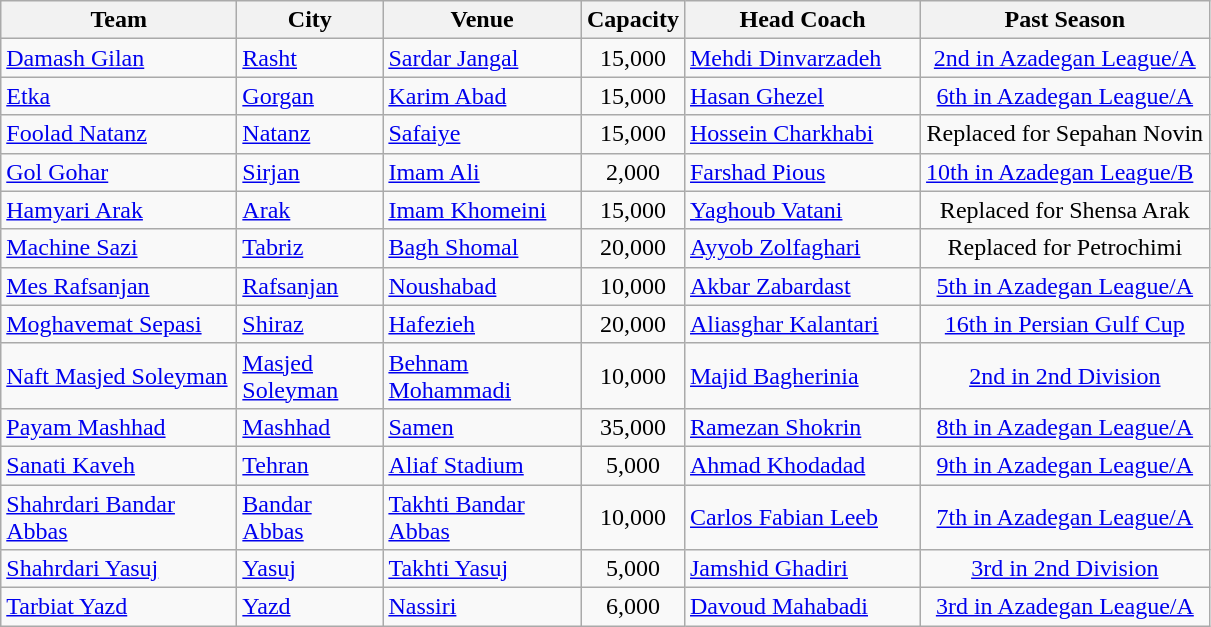<table class="wikitable" style="text-align: Left;">
<tr>
<th width=150>Team</th>
<th width=90>City</th>
<th width=125>Venue</th>
<th width=30>Capacity</th>
<th width=150>Head Coach</th>
<th width=185>Past Season</th>
</tr>
<tr>
<td style="text-align:left;"><a href='#'>Damash Gilan</a></td>
<td><a href='#'>Rasht</a></td>
<td><a href='#'>Sardar Jangal</a></td>
<td style="text-align:Center;">15,000</td>
<td> <a href='#'>Mehdi Dinvarzadeh</a></td>
<td style="text-align:Center;"><a href='#'>2nd in Azadegan League/A</a></td>
</tr>
<tr>
<td style="text-align:left;"><a href='#'>Etka</a></td>
<td><a href='#'>Gorgan</a></td>
<td><a href='#'>Karim Abad</a></td>
<td style="text-align:Center;">15,000</td>
<td> <a href='#'>Hasan Ghezel</a></td>
<td style="text-align:Center;"><a href='#'>6th in Azadegan League/A</a></td>
</tr>
<tr>
<td style="text-align:left;"><a href='#'>Foolad Natanz</a></td>
<td><a href='#'>Natanz</a></td>
<td><a href='#'>Safaiye</a></td>
<td style="text-align:Center;">15,000</td>
<td> <a href='#'>Hossein Charkhabi</a></td>
<td style="text-align:Center;">Replaced for Sepahan Novin</td>
</tr>
<tr>
<td style="text-align:left;"><a href='#'>Gol Gohar</a></td>
<td><a href='#'>Sirjan</a></td>
<td><a href='#'>Imam Ali</a></td>
<td style="text-align:Center;">2,000</td>
<td> <a href='#'>Farshad Pious</a></td>
<td><a href='#'>10th in Azadegan League/B</a></td>
</tr>
<tr>
<td style="text-align:left;"><a href='#'>Hamyari Arak</a></td>
<td><a href='#'>Arak</a></td>
<td><a href='#'>Imam Khomeini</a></td>
<td style="text-align:Center;">15,000</td>
<td> <a href='#'>Yaghoub Vatani</a></td>
<td style="text-align:Center;">Replaced for Shensa Arak</td>
</tr>
<tr>
<td style="text-align:left;"><a href='#'>Machine Sazi</a></td>
<td><a href='#'>Tabriz</a></td>
<td><a href='#'>Bagh Shomal</a></td>
<td style="text-align:Center;">20,000</td>
<td> <a href='#'>Ayyob Zolfaghari</a></td>
<td style="text-align:Center;">Replaced for Petrochimi</td>
</tr>
<tr>
<td style="text-align:left;"><a href='#'>Mes Rafsanjan</a></td>
<td><a href='#'>Rafsanjan</a></td>
<td><a href='#'>Noushabad</a></td>
<td style="text-align:Center;">10,000</td>
<td> <a href='#'>Akbar Zabardast</a></td>
<td style="text-align:Center;"><a href='#'>5th in Azadegan League/A</a></td>
</tr>
<tr>
<td style="text-align:left;"><a href='#'>Moghavemat Sepasi</a></td>
<td><a href='#'>Shiraz</a></td>
<td><a href='#'>Hafezieh</a></td>
<td style="text-align:Center;">20,000</td>
<td> <a href='#'>Aliasghar Kalantari</a></td>
<td style="text-align:Center;"><a href='#'>16th in Persian Gulf Cup</a></td>
</tr>
<tr>
<td style="text-align:left;"><a href='#'>Naft Masjed Soleyman</a></td>
<td><a href='#'>Masjed Soleyman</a></td>
<td><a href='#'>Behnam Mohammadi</a></td>
<td style="text-align:Center;">10,000</td>
<td> <a href='#'>Majid Bagherinia</a></td>
<td style="text-align:Center;"><a href='#'>2nd in 2nd Division</a></td>
</tr>
<tr>
<td style="text-align:left;"><a href='#'>Payam Mashhad</a></td>
<td><a href='#'>Mashhad</a></td>
<td><a href='#'>Samen</a></td>
<td style="text-align:Center;">35,000</td>
<td> <a href='#'>Ramezan Shokrin</a></td>
<td style="text-align:Center;"><a href='#'>8th in Azadegan League/A</a></td>
</tr>
<tr>
<td style="text-align:left;"><a href='#'>Sanati Kaveh</a></td>
<td><a href='#'>Tehran</a></td>
<td><a href='#'>Aliaf Stadium</a></td>
<td style="text-align:Center;">5,000</td>
<td> <a href='#'>Ahmad Khodadad</a></td>
<td style="text-align:Center;"><a href='#'>9th in Azadegan League/A</a></td>
</tr>
<tr>
<td style="text-align:left;"><a href='#'>Shahrdari Bandar Abbas</a></td>
<td><a href='#'>Bandar Abbas</a></td>
<td><a href='#'>Takhti Bandar Abbas</a></td>
<td style="text-align:Center;">10,000</td>
<td> <a href='#'>Carlos Fabian Leeb</a></td>
<td style="text-align:Center;"><a href='#'>7th in Azadegan League/A</a></td>
</tr>
<tr>
<td style="text-align:left;"><a href='#'>Shahrdari Yasuj</a></td>
<td><a href='#'>Yasuj</a></td>
<td><a href='#'>Takhti Yasuj</a></td>
<td style="text-align:Center;">5,000</td>
<td> <a href='#'>Jamshid Ghadiri</a></td>
<td style="text-align:Center;"><a href='#'>3rd in 2nd Division</a></td>
</tr>
<tr>
<td style="text-align:left;"><a href='#'>Tarbiat Yazd</a></td>
<td><a href='#'>Yazd</a></td>
<td><a href='#'>Nassiri</a></td>
<td style="text-align:Center;">6,000</td>
<td> <a href='#'>Davoud Mahabadi</a></td>
<td style="text-align:Center;"><a href='#'>3rd in Azadegan League/A</a></td>
</tr>
</table>
